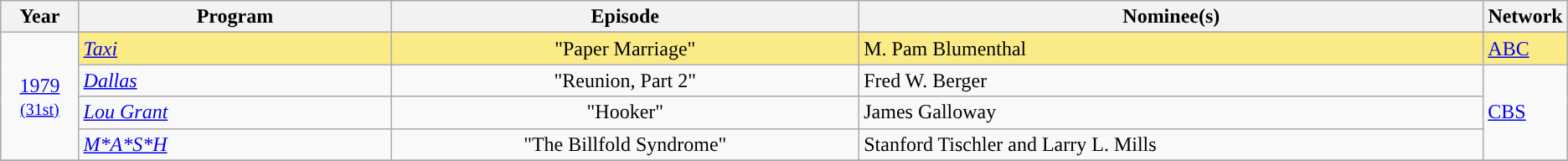<table class="wikitable">
<tr>
<th width="5%">Year</th>
<th width="20%">Program</th>
<th width="30%">Episode</th>
<th width="40%">Nominee(s)</th>
<th width="5%">Network</th>
</tr>
<tr>
<td rowspan=5 style="text-align:center;"><a href='#'>1979</a><br><small><a href='#'>(31st)</a></small><br></td>
</tr>
<tr style="background:#FAEB86;">
<td><em><a href='#'>Taxi</a></em></td>
<td align=center>"Paper Marriage"</td>
<td>M. Pam Blumenthal</td>
<td><a href='#'>ABC</a></td>
</tr>
<tr>
<td><em><a href='#'>Dallas</a></em></td>
<td align=center>"Reunion, Part 2"</td>
<td>Fred W. Berger</td>
<td rowspan=3><a href='#'>CBS</a></td>
</tr>
<tr>
<td><em><a href='#'>Lou Grant</a></em></td>
<td align=center>"Hooker"</td>
<td>James Galloway</td>
</tr>
<tr>
<td><em><a href='#'>M*A*S*H</a></em></td>
<td align=center>"The Billfold Syndrome"</td>
<td>Stanford Tischler and Larry L. Mills</td>
</tr>
<tr>
</tr>
</table>
